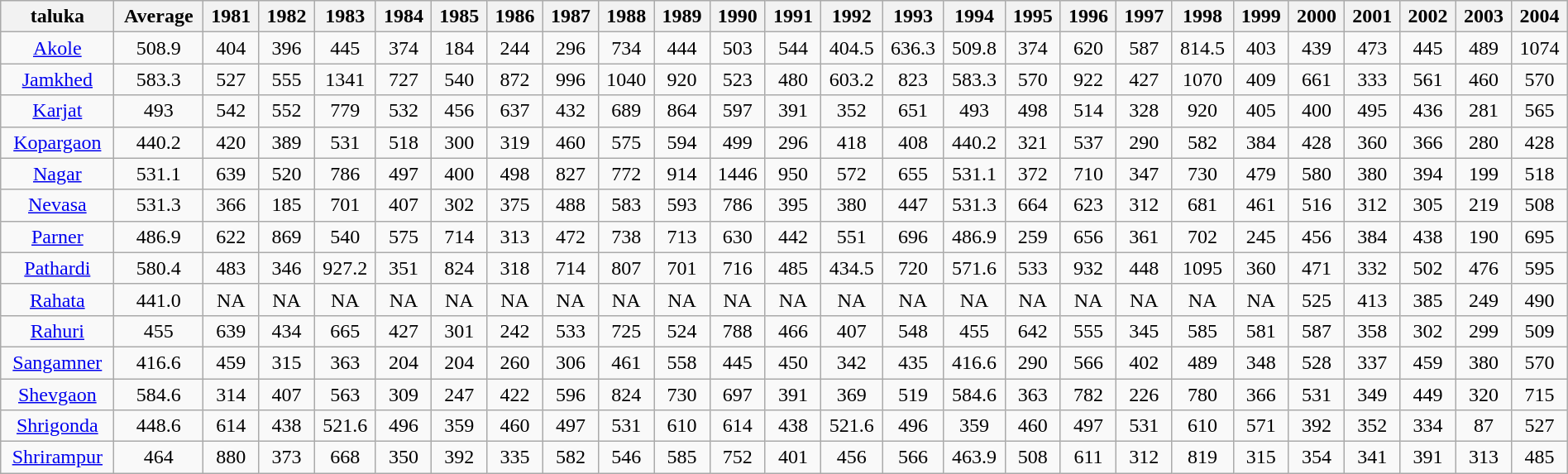<table class="wikitable sortable" style="text-align:center" border=1 width=100%>
<tr>
<th>taluka</th>
<th>Average</th>
<th>1981</th>
<th>1982</th>
<th>1983</th>
<th>1984</th>
<th>1985</th>
<th>1986</th>
<th>1987</th>
<th>1988</th>
<th>1989</th>
<th>1990</th>
<th>1991</th>
<th>1992</th>
<th>1993</th>
<th>1994</th>
<th>1995</th>
<th>1996</th>
<th>1997</th>
<th>1998</th>
<th>1999</th>
<th>2000</th>
<th>2001</th>
<th>2002</th>
<th>2003</th>
<th>2004</th>
</tr>
<tr>
<td><a href='#'>Akole</a></td>
<td>508.9</td>
<td>404</td>
<td>396</td>
<td>445</td>
<td>374</td>
<td>184</td>
<td>244</td>
<td>296</td>
<td>734</td>
<td>444</td>
<td>503</td>
<td>544</td>
<td>404.5</td>
<td>636.3</td>
<td>509.8</td>
<td>374</td>
<td>620</td>
<td>587</td>
<td>814.5</td>
<td>403</td>
<td>439</td>
<td>473</td>
<td>445</td>
<td>489</td>
<td>1074</td>
</tr>
<tr>
<td><a href='#'>Jamkhed</a></td>
<td>583.3</td>
<td>527</td>
<td>555</td>
<td>1341</td>
<td>727</td>
<td>540</td>
<td>872</td>
<td>996</td>
<td>1040</td>
<td>920</td>
<td>523</td>
<td>480</td>
<td>603.2</td>
<td>823</td>
<td>583.3</td>
<td>570</td>
<td>922</td>
<td>427</td>
<td>1070</td>
<td>409</td>
<td>661</td>
<td>333</td>
<td>561</td>
<td>460</td>
<td>570</td>
</tr>
<tr>
<td><a href='#'>Karjat</a></td>
<td>493</td>
<td>542</td>
<td>552</td>
<td>779</td>
<td>532</td>
<td>456</td>
<td>637</td>
<td>432</td>
<td>689</td>
<td>864</td>
<td>597</td>
<td>391</td>
<td>352</td>
<td>651</td>
<td>493</td>
<td>498</td>
<td>514</td>
<td>328</td>
<td>920</td>
<td>405</td>
<td>400</td>
<td>495</td>
<td>436</td>
<td>281</td>
<td>565</td>
</tr>
<tr>
<td><a href='#'>Kopargaon</a></td>
<td>440.2</td>
<td>420</td>
<td>389</td>
<td>531</td>
<td>518</td>
<td>300</td>
<td>319</td>
<td>460</td>
<td>575</td>
<td>594</td>
<td>499</td>
<td>296</td>
<td>418</td>
<td>408</td>
<td>440.2</td>
<td>321</td>
<td>537</td>
<td>290</td>
<td>582</td>
<td>384</td>
<td>428</td>
<td>360</td>
<td>366</td>
<td>280</td>
<td>428</td>
</tr>
<tr>
<td><a href='#'>Nagar</a></td>
<td>531.1</td>
<td>639</td>
<td>520</td>
<td>786</td>
<td>497</td>
<td>400</td>
<td>498</td>
<td>827</td>
<td>772</td>
<td>914</td>
<td>1446</td>
<td>950</td>
<td>572</td>
<td>655</td>
<td>531.1</td>
<td>372</td>
<td>710</td>
<td>347</td>
<td>730</td>
<td>479</td>
<td>580</td>
<td>380</td>
<td>394</td>
<td>199</td>
<td>518</td>
</tr>
<tr>
<td><a href='#'>Nevasa</a></td>
<td>531.3</td>
<td>366</td>
<td>185</td>
<td>701</td>
<td>407</td>
<td>302</td>
<td>375</td>
<td>488</td>
<td>583</td>
<td>593</td>
<td>786</td>
<td>395</td>
<td>380</td>
<td>447</td>
<td>531.3</td>
<td>664</td>
<td>623</td>
<td>312</td>
<td>681</td>
<td>461</td>
<td>516</td>
<td>312</td>
<td>305</td>
<td>219</td>
<td>508</td>
</tr>
<tr>
<td><a href='#'>Parner</a></td>
<td>486.9</td>
<td>622</td>
<td>869</td>
<td>540</td>
<td>575</td>
<td>714</td>
<td>313</td>
<td>472</td>
<td>738</td>
<td>713</td>
<td>630</td>
<td>442</td>
<td>551</td>
<td>696</td>
<td>486.9</td>
<td>259</td>
<td>656</td>
<td>361</td>
<td>702</td>
<td>245</td>
<td>456</td>
<td>384</td>
<td>438</td>
<td>190</td>
<td>695</td>
</tr>
<tr>
<td><a href='#'>Pathardi</a></td>
<td>580.4</td>
<td>483</td>
<td>346</td>
<td>927.2</td>
<td>351</td>
<td>824</td>
<td>318</td>
<td>714</td>
<td>807</td>
<td>701</td>
<td>716</td>
<td>485</td>
<td>434.5</td>
<td>720</td>
<td>571.6</td>
<td>533</td>
<td>932</td>
<td>448</td>
<td>1095</td>
<td>360</td>
<td>471</td>
<td>332</td>
<td>502</td>
<td>476</td>
<td>595</td>
</tr>
<tr>
<td><a href='#'>Rahata</a></td>
<td>441.0</td>
<td>NA</td>
<td>NA</td>
<td>NA</td>
<td>NA</td>
<td>NA</td>
<td>NA</td>
<td>NA</td>
<td>NA</td>
<td>NA</td>
<td>NA</td>
<td>NA</td>
<td>NA</td>
<td>NA</td>
<td>NA</td>
<td>NA</td>
<td>NA</td>
<td>NA</td>
<td>NA</td>
<td>NA</td>
<td>525</td>
<td>413</td>
<td>385</td>
<td>249</td>
<td>490</td>
</tr>
<tr>
<td><a href='#'>Rahuri</a></td>
<td>455</td>
<td>639</td>
<td>434</td>
<td>665</td>
<td>427</td>
<td>301</td>
<td>242</td>
<td>533</td>
<td>725</td>
<td>524</td>
<td>788</td>
<td>466</td>
<td>407</td>
<td>548</td>
<td>455</td>
<td>642</td>
<td>555</td>
<td>345</td>
<td>585</td>
<td>581</td>
<td>587</td>
<td>358</td>
<td>302</td>
<td>299</td>
<td>509</td>
</tr>
<tr>
<td><a href='#'>Sangamner</a></td>
<td>416.6</td>
<td>459</td>
<td>315</td>
<td>363</td>
<td>204</td>
<td>204</td>
<td>260</td>
<td>306</td>
<td>461</td>
<td>558</td>
<td>445</td>
<td>450</td>
<td>342</td>
<td>435</td>
<td>416.6</td>
<td>290</td>
<td>566</td>
<td>402</td>
<td>489</td>
<td>348</td>
<td>528</td>
<td>337</td>
<td>459</td>
<td>380</td>
<td>570</td>
</tr>
<tr>
<td><a href='#'>Shevgaon</a></td>
<td>584.6</td>
<td>314</td>
<td>407</td>
<td>563</td>
<td>309</td>
<td>247</td>
<td>422</td>
<td>596</td>
<td>824</td>
<td>730</td>
<td>697</td>
<td>391</td>
<td>369</td>
<td>519</td>
<td>584.6</td>
<td>363</td>
<td>782</td>
<td>226</td>
<td>780</td>
<td>366</td>
<td>531</td>
<td>349</td>
<td>449</td>
<td>320</td>
<td>715</td>
</tr>
<tr>
<td><a href='#'>Shrigonda</a></td>
<td>448.6</td>
<td>614</td>
<td>438</td>
<td>521.6</td>
<td>496</td>
<td>359</td>
<td>460</td>
<td>497</td>
<td>531</td>
<td>610</td>
<td>614</td>
<td>438</td>
<td>521.6</td>
<td>496</td>
<td>359</td>
<td>460</td>
<td>497</td>
<td>531</td>
<td>610</td>
<td>571</td>
<td>392</td>
<td>352</td>
<td>334</td>
<td>87</td>
<td>527</td>
</tr>
<tr>
<td><a href='#'>Shrirampur</a></td>
<td>464</td>
<td>880</td>
<td>373</td>
<td>668</td>
<td>350</td>
<td>392</td>
<td>335</td>
<td>582</td>
<td>546</td>
<td>585</td>
<td>752</td>
<td>401</td>
<td>456</td>
<td>566</td>
<td>463.9</td>
<td>508</td>
<td>611</td>
<td>312</td>
<td>819</td>
<td>315</td>
<td>354</td>
<td>341</td>
<td>391</td>
<td>313</td>
<td>485</td>
</tr>
</table>
